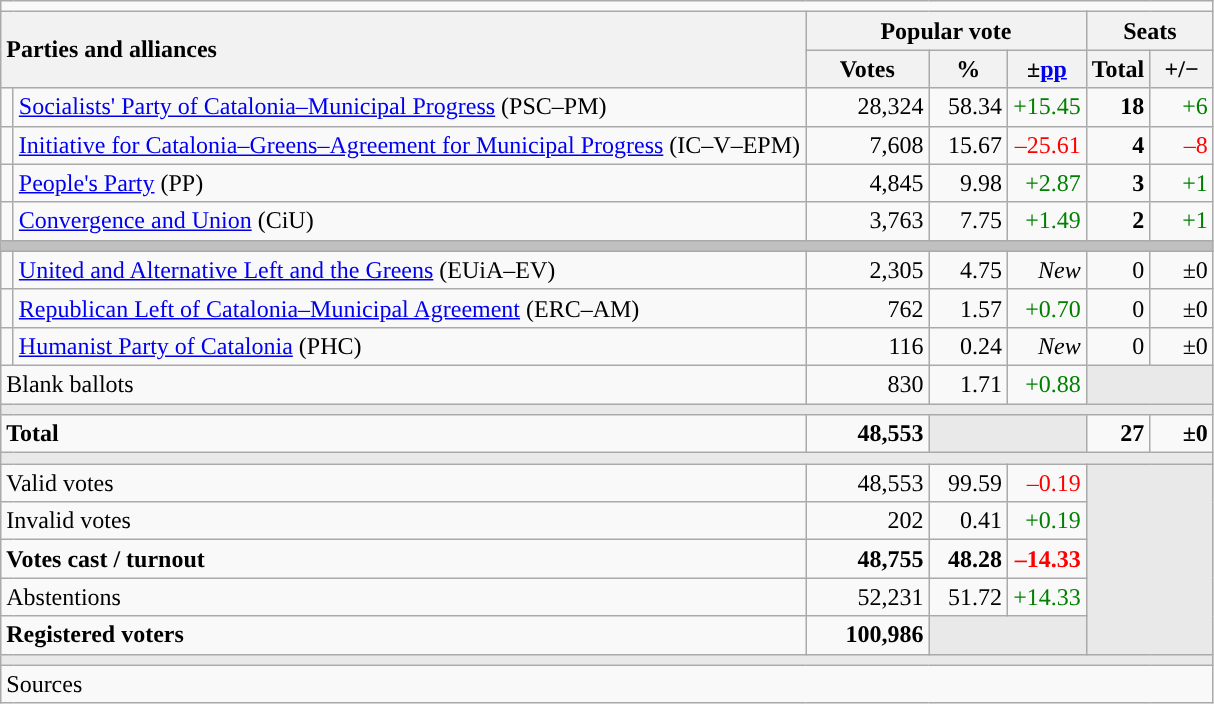<table class="wikitable" style="text-align:right;">
<tr>
<td colspan="7"></td>
</tr>
<tr>
<th style="text-align:left;" rowspan="2" colspan="2" width="525">Parties and alliances</th>
<th colspan="3">Popular vote</th>
<th colspan="2">Seats</th>
</tr>
<tr>
<th width="75">Votes</th>
<th width="45">%</th>
<th width="45">±<a href='#'>pp</a></th>
<th width="35">Total</th>
<th width="35">+/−</th>
</tr>
<tr>
<td width="1" style="color:inherit;background:"></td>
<td align="left"><a href='#'>Socialists' Party of Catalonia–Municipal Progress</a> (PSC–PM)</td>
<td>28,324</td>
<td>58.34</td>
<td style="color:green;">+15.45</td>
<td><strong>18</strong></td>
<td style="color:green;">+6</td>
</tr>
<tr>
<td style="color:inherit;background:"></td>
<td align="left"><a href='#'>Initiative for Catalonia–Greens–Agreement for Municipal Progress</a> (IC–V–EPM)</td>
<td>7,608</td>
<td>15.67</td>
<td style="color:red;">–25.61</td>
<td><strong>4</strong></td>
<td style="color:red;">–8</td>
</tr>
<tr>
<td style="color:inherit;background:"></td>
<td align="left"><a href='#'>People's Party</a> (PP)</td>
<td>4,845</td>
<td>9.98</td>
<td style="color:green;">+2.87</td>
<td><strong>3</strong></td>
<td style="color:green;">+1</td>
</tr>
<tr>
<td style="color:inherit;background:"></td>
<td align="left"><a href='#'>Convergence and Union</a> (CiU)</td>
<td>3,763</td>
<td>7.75</td>
<td style="color:green;">+1.49</td>
<td><strong>2</strong></td>
<td style="color:green;">+1</td>
</tr>
<tr>
<td colspan="7" style="color:inherit;background:#C0C0C0"></td>
</tr>
<tr>
<td style="color:inherit;background:"></td>
<td align="left"><a href='#'>United and Alternative Left and the Greens</a> (EUiA–EV)</td>
<td>2,305</td>
<td>4.75</td>
<td><em>New</em></td>
<td>0</td>
<td>±0</td>
</tr>
<tr>
<td style="color:inherit;background:"></td>
<td align="left"><a href='#'>Republican Left of Catalonia–Municipal Agreement</a> (ERC–AM)</td>
<td>762</td>
<td>1.57</td>
<td style="color:green;">+0.70</td>
<td>0</td>
<td>±0</td>
</tr>
<tr>
<td style="color:inherit;background:"></td>
<td align="left"><a href='#'>Humanist Party of Catalonia</a> (PHC)</td>
<td>116</td>
<td>0.24</td>
<td><em>New</em></td>
<td>0</td>
<td>±0</td>
</tr>
<tr>
<td align="left" colspan="2">Blank ballots</td>
<td>830</td>
<td>1.71</td>
<td style="color:green;">+0.88</td>
<td style="color:inherit;background:#E9E9E9" colspan="2"></td>
</tr>
<tr>
<td colspan="7" style="color:inherit;background:#E9E9E9"></td>
</tr>
<tr style="font-weight:bold;">
<td align="left" colspan="2">Total</td>
<td>48,553</td>
<td bgcolor="#E9E9E9" colspan="2"></td>
<td>27</td>
<td>±0</td>
</tr>
<tr>
<td colspan="7" style="color:inherit;background:#E9E9E9"></td>
</tr>
<tr>
<td align="left" colspan="2">Valid votes</td>
<td>48,553</td>
<td>99.59</td>
<td style="color:red;">–0.19</td>
<td bgcolor="#E9E9E9" colspan="2" rowspan="5"></td>
</tr>
<tr>
<td align="left" colspan="2">Invalid votes</td>
<td>202</td>
<td>0.41</td>
<td style="color:green;">+0.19</td>
</tr>
<tr style="font-weight:bold;">
<td align="left" colspan="2">Votes cast / turnout</td>
<td>48,755</td>
<td>48.28</td>
<td style="color:red;">–14.33</td>
</tr>
<tr>
<td align="left" colspan="2">Abstentions</td>
<td>52,231</td>
<td>51.72</td>
<td style="color:green;">+14.33</td>
</tr>
<tr style="font-weight:bold;">
<td align="left" colspan="2">Registered voters</td>
<td>100,986</td>
<td bgcolor="#E9E9E9" colspan="2"></td>
</tr>
<tr>
<td colspan="7" style="color:inherit;background:#E9E9E9"></td>
</tr>
<tr>
<td align="left" colspan="7">Sources</td>
</tr>
</table>
